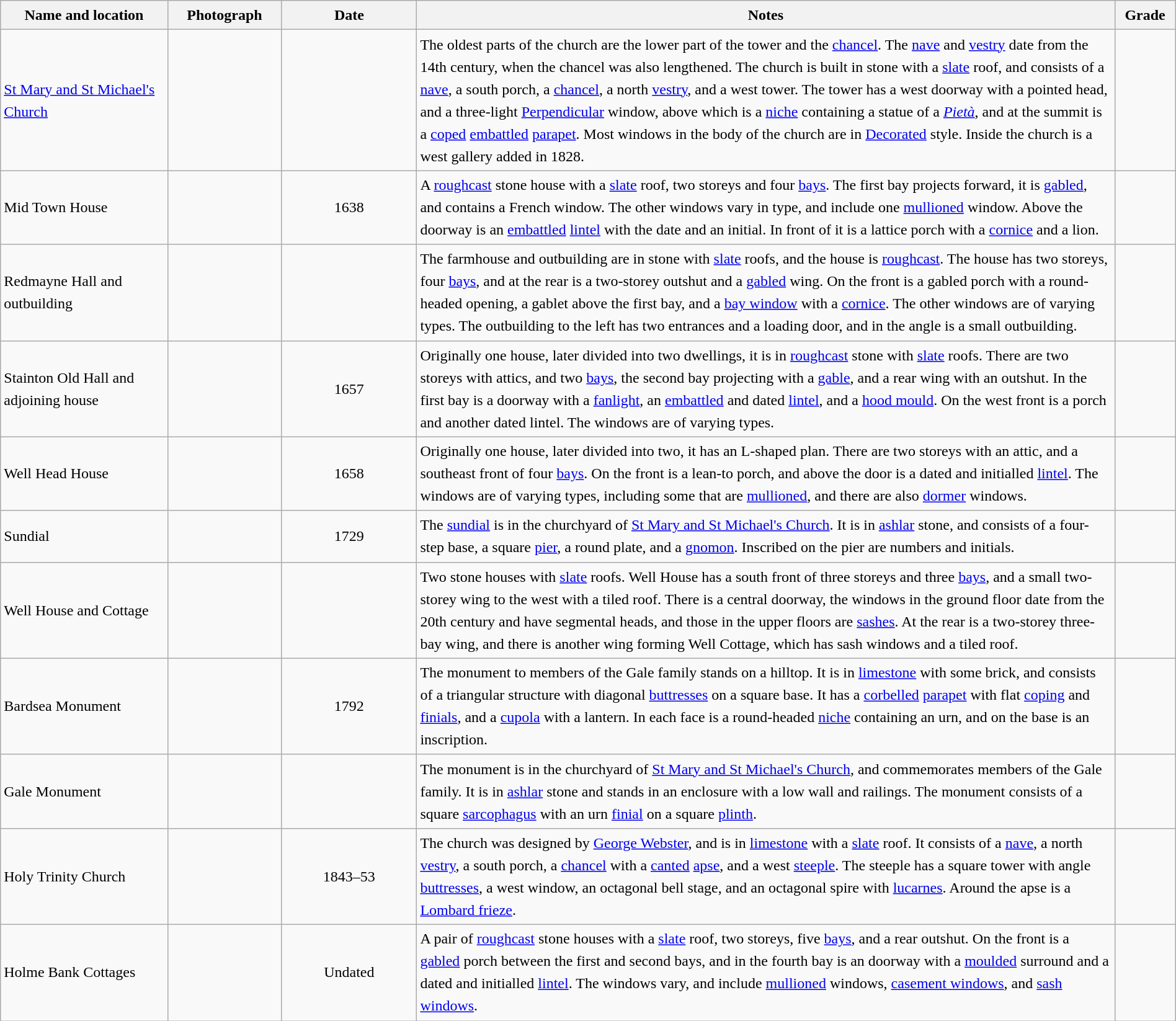<table class="wikitable sortable plainrowheaders" style="width:100%; border:0; text-align:left; line-height:150%;">
<tr>
<th scope="col"  style="width:150px">Name and location</th>
<th scope="col"  style="width:100px" class="unsortable">Photograph</th>
<th scope="col"  style="width:120px">Date</th>
<th scope="col"  style="width:650px" class="unsortable">Notes</th>
<th scope="col"  style="width:50px">Grade</th>
</tr>
<tr>
<td><a href='#'>St Mary and St Michael's Church</a><br><small></small></td>
<td></td>
<td align="center"></td>
<td>The oldest parts of the church are the lower part of the tower and the <a href='#'>chancel</a>.  The <a href='#'>nave</a> and <a href='#'>vestry</a> date from the 14th century, when the chancel was also lengthened.  The church is built in stone with a <a href='#'>slate</a> roof, and consists of a <a href='#'>nave</a>, a south porch, a <a href='#'>chancel</a>, a north <a href='#'>vestry</a>, and a west tower.  The tower has a west doorway with a pointed head, and a three-light <a href='#'>Perpendicular</a> window, above which is a <a href='#'>niche</a> containing a statue of a <em><a href='#'>Pietà</a></em>, and at the summit is a <a href='#'>coped</a> <a href='#'>embattled</a> <a href='#'>parapet</a>.  Most windows in the body of the church are in <a href='#'>Decorated</a> style.  Inside the church is a west gallery added in 1828.</td>
<td align="center" ></td>
</tr>
<tr>
<td>Mid Town House<br><small></small></td>
<td></td>
<td align="center">1638</td>
<td>A <a href='#'>roughcast</a> stone house with a <a href='#'>slate</a> roof, two storeys and four <a href='#'>bays</a>.  The first bay projects forward, it is <a href='#'>gabled</a>, and contains a French window.  The other windows vary in type, and include one <a href='#'>mullioned</a> window.  Above the doorway is an <a href='#'>embattled</a> <a href='#'>lintel</a> with the date and an initial.  In front of it is a lattice porch with a <a href='#'>cornice</a> and a lion.</td>
<td align="center" ></td>
</tr>
<tr>
<td>Redmayne Hall and outbuilding<br><small></small></td>
<td></td>
<td align="center"></td>
<td>The farmhouse and outbuilding are in stone with <a href='#'>slate</a> roofs, and the house is <a href='#'>roughcast</a>.  The house has two storeys, four <a href='#'>bays</a>, and at the rear is a two-storey outshut and a <a href='#'>gabled</a> wing.  On the front is a gabled porch with a round-headed opening, a gablet above the first bay, and a <a href='#'>bay window</a> with a <a href='#'>cornice</a>.  The other windows are of varying types.  The outbuilding to the left has two entrances and a loading door, and in the angle is a small outbuilding.</td>
<td align="center" ></td>
</tr>
<tr>
<td>Stainton Old Hall and adjoining house<br><small></small></td>
<td></td>
<td align="center">1657</td>
<td>Originally one house, later divided into two dwellings, it is in <a href='#'>roughcast</a> stone with <a href='#'>slate</a> roofs.  There are two storeys with attics, and two <a href='#'>bays</a>, the second bay projecting with a <a href='#'>gable</a>, and a rear wing with an outshut.  In the first bay is a doorway with a <a href='#'>fanlight</a>, an <a href='#'>embattled</a> and dated <a href='#'>lintel</a>, and a <a href='#'>hood mould</a>.  On the west front is a porch and another dated lintel.  The windows are of varying types.</td>
<td align="center" ></td>
</tr>
<tr>
<td>Well Head House<br><small></small></td>
<td></td>
<td align="center">1658</td>
<td>Originally one house, later divided into two, it has an L-shaped plan.  There are two storeys with an attic, and a southeast front of four <a href='#'>bays</a>.  On the front is a lean-to porch, and above the door is a dated and initialled <a href='#'>lintel</a>.  The windows are of varying types, including some that are <a href='#'>mullioned</a>, and there are also <a href='#'>dormer</a> windows.</td>
<td align="center" ></td>
</tr>
<tr>
<td>Sundial<br><small></small></td>
<td></td>
<td align="center">1729</td>
<td>The <a href='#'>sundial</a> is in the churchyard of <a href='#'>St Mary and St Michael's Church</a>.  It is in <a href='#'>ashlar</a> stone, and consists of a four-step base, a square <a href='#'>pier</a>, a round plate, and a <a href='#'>gnomon</a>.  Inscribed on the pier are numbers and initials.</td>
<td align="center" ></td>
</tr>
<tr>
<td>Well House and Cottage<br><small></small></td>
<td></td>
<td align="center"></td>
<td>Two stone houses with <a href='#'>slate</a> roofs.  Well House has a south front of three storeys and three <a href='#'>bays</a>, and a small two-storey wing to the west with a tiled roof.  There is a central doorway, the windows in the ground floor date from the 20th century and have segmental heads, and those in the upper floors are <a href='#'>sashes</a>.  At the rear is a two-storey three-bay wing, and there is another wing forming Well Cottage, which has sash windows and a tiled roof.</td>
<td align="center" ></td>
</tr>
<tr>
<td>Bardsea Monument<br><small></small></td>
<td></td>
<td align="center">1792</td>
<td>The monument to members of the Gale family stands on a hilltop.  It is in <a href='#'>limestone</a> with some brick, and consists of a triangular structure with diagonal <a href='#'>buttresses</a> on a square base.  It has a <a href='#'>corbelled</a> <a href='#'>parapet</a> with flat <a href='#'>coping</a> and <a href='#'>finials</a>, and a <a href='#'>cupola</a> with a lantern.  In each face is a round-headed <a href='#'>niche</a> containing an urn, and on the base is an inscription.</td>
<td align="center" ></td>
</tr>
<tr>
<td>Gale Monument<br><small></small></td>
<td></td>
<td align="center"></td>
<td>The monument is in the churchyard of <a href='#'>St Mary and St Michael's Church</a>, and commemorates members of the Gale family.  It is in <a href='#'>ashlar</a> stone and stands in an enclosure with a low wall and railings.  The monument consists of a square <a href='#'>sarcophagus</a> with an urn <a href='#'>finial</a> on a square <a href='#'>plinth</a>.</td>
<td align="center" ></td>
</tr>
<tr>
<td>Holy Trinity Church<br><small></small></td>
<td></td>
<td align="center">1843–53</td>
<td>The church was designed by <a href='#'>George Webster</a>, and is in <a href='#'>limestone</a> with a <a href='#'>slate</a> roof.  It consists of a <a href='#'>nave</a>, a north <a href='#'>vestry</a>, a south porch, a <a href='#'>chancel</a> with a <a href='#'>canted</a> <a href='#'>apse</a>, and a west <a href='#'>steeple</a>.  The steeple has a square tower with angle <a href='#'>buttresses</a>, a west window, an octagonal bell stage, and an octagonal spire with <a href='#'>lucarnes</a>.  Around the apse is a <a href='#'>Lombard frieze</a>.</td>
<td align="center" ></td>
</tr>
<tr>
<td>Holme Bank Cottages<br><small></small></td>
<td></td>
<td align="center">Undated</td>
<td>A pair of <a href='#'>roughcast</a> stone houses with a <a href='#'>slate</a> roof, two storeys, five <a href='#'>bays</a>, and a rear outshut.  On the front is a <a href='#'>gabled</a> porch between the first and second bays, and in the fourth bay is an doorway with a <a href='#'>moulded</a> surround and a dated and initialled <a href='#'>lintel</a>.  The windows vary, and include <a href='#'>mullioned</a> windows, <a href='#'>casement windows</a>, and <a href='#'>sash windows</a>.</td>
<td align="center" ></td>
</tr>
<tr>
</tr>
</table>
